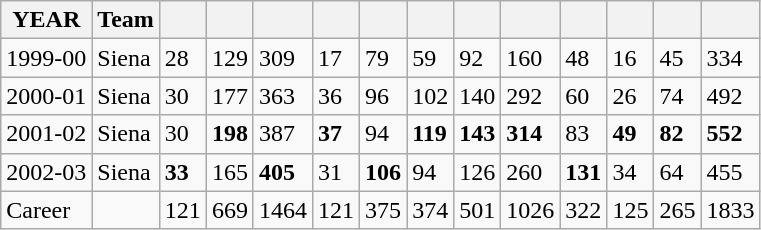<table class="wikitable">
<tr>
<th>YEAR</th>
<th>Team</th>
<th scope="col"></th>
<th scope="col"></th>
<th scope="col"></th>
<th scope="col"></th>
<th scope="col"></th>
<th scope="col"></th>
<th scope="col"></th>
<th scope="col"></th>
<th scope="col"></th>
<th scope="col"></th>
<th scope="col"></th>
<th scope="col"></th>
</tr>
<tr>
<td>1999-00</td>
<td>Siena</td>
<td>28</td>
<td>129</td>
<td>309</td>
<td>17</td>
<td>79</td>
<td>59</td>
<td>92</td>
<td>160</td>
<td>48</td>
<td>16</td>
<td>45</td>
<td>334</td>
</tr>
<tr>
<td>2000-01</td>
<td>Siena</td>
<td>30</td>
<td>177</td>
<td>363</td>
<td>36</td>
<td>96</td>
<td>102</td>
<td>140</td>
<td>292</td>
<td>60</td>
<td>26</td>
<td>74</td>
<td>492</td>
</tr>
<tr>
<td>2001-02</td>
<td>Siena</td>
<td>30</td>
<td><strong>198</strong></td>
<td>387</td>
<td><strong>37</strong></td>
<td>94</td>
<td><strong>119</strong></td>
<td><strong>143</strong></td>
<td><strong>314</strong></td>
<td>83</td>
<td><strong>49</strong></td>
<td><strong>82</strong></td>
<td><strong>552</strong></td>
</tr>
<tr>
<td>2002-03</td>
<td>Siena</td>
<td><strong>33</strong></td>
<td>165</td>
<td><strong>405</strong></td>
<td>31</td>
<td><strong>106</strong></td>
<td>94</td>
<td>126</td>
<td>260</td>
<td><strong>131</strong></td>
<td>34</td>
<td>64</td>
<td>455</td>
</tr>
<tr>
<td>Career</td>
<td></td>
<td>121</td>
<td>669</td>
<td>1464</td>
<td>121</td>
<td>375</td>
<td>374</td>
<td>501</td>
<td>1026</td>
<td>322</td>
<td>125</td>
<td>265</td>
<td>1833</td>
</tr>
</table>
